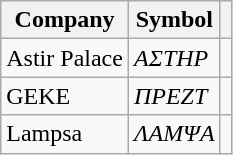<table class="wikitable">
<tr>
<th>Company</th>
<th>Symbol</th>
<th></th>
</tr>
<tr>
<td>Astir Palace</td>
<td><em>ΑΣΤΗΡ</em></td>
<td></td>
</tr>
<tr>
<td>GEKE</td>
<td><em>ΠΡΕΖΤ</em></td>
<td></td>
</tr>
<tr>
<td>Lampsa</td>
<td><em>ΛΑΜΨΑ</em></td>
<td></td>
</tr>
</table>
